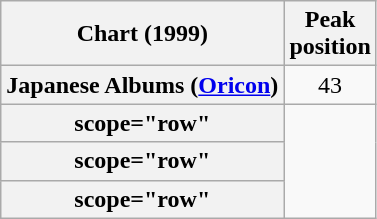<table class="wikitable plainrowheaders sortable">
<tr>
<th>Chart (1999)</th>
<th>Peak<br>position</th>
</tr>
<tr>
<th scope="row">Japanese Albums (<a href='#'>Oricon</a>)</th>
<td align="center">43</td>
</tr>
<tr>
<th>scope="row" </th>
</tr>
<tr>
<th>scope="row" </th>
</tr>
<tr>
<th>scope="row" </th>
</tr>
</table>
